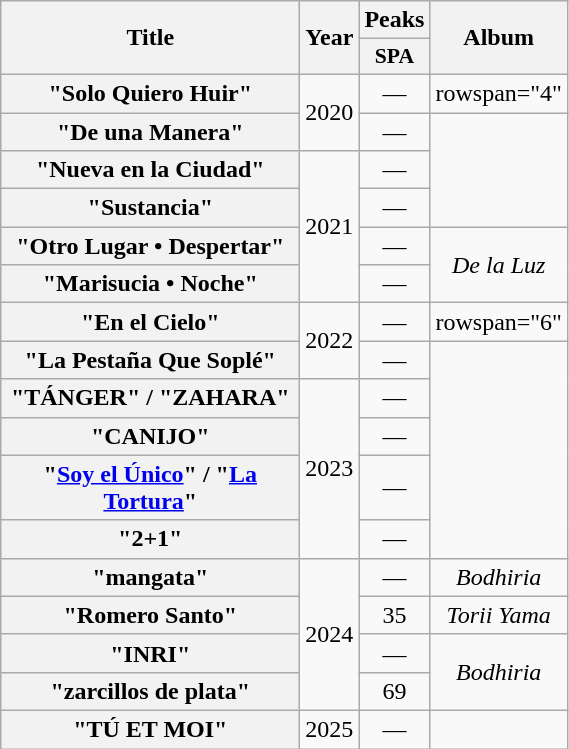<table class="wikitable plainrowheaders" style="text-align:center">
<tr>
<th scope="col" rowspan="2" style="width:12em">Title</th>
<th scope="col" rowspan="2" style="width:1em">Year</th>
<th scope="col">Peaks</th>
<th scope="col" rowspan="2">Album</th>
</tr>
<tr>
<th scope="col" style="width:2.5em;font-size:90%">SPA<br></th>
</tr>
<tr>
<th scope="row">"Solo Quiero Huir"<br></th>
<td rowspan="2">2020</td>
<td>—</td>
<td>rowspan="4" </td>
</tr>
<tr>
<th scope="row">"De una Manera"<br></th>
<td>—</td>
</tr>
<tr>
<th scope="row">"Nueva en la Ciudad"<br></th>
<td rowspan="4">2021</td>
<td>—</td>
</tr>
<tr>
<th scope="row">"Sustancia"<br></th>
<td>—</td>
</tr>
<tr>
<th scope="row">"Otro Lugar • Despertar"</th>
<td>—</td>
<td rowspan="2"><em>De la Luz</em></td>
</tr>
<tr>
<th scope="row">"Marisucia • Noche"</th>
<td>—</td>
</tr>
<tr>
<th scope="row">"En el Cielo"</th>
<td rowspan="2">2022</td>
<td>—</td>
<td>rowspan="6" </td>
</tr>
<tr>
<th scope="row">"La Pestaña Que Soplé"</th>
<td>—</td>
</tr>
<tr>
<th scope="row">"TÁNGER" / "ZAHARA"</th>
<td rowspan="4">2023</td>
<td>—</td>
</tr>
<tr>
<th scope="row">"CANIJO"</th>
<td>—</td>
</tr>
<tr>
<th scope="row">"<a href='#'>Soy el Único</a>" / "<a href='#'>La Tortura</a>"</th>
<td>—</td>
</tr>
<tr>
<th scope="row">"2+1"</th>
<td>—</td>
</tr>
<tr>
<th scope="row">"mangata"</th>
<td rowspan="4">2024</td>
<td>—</td>
<td><em>Bodhiria</em></td>
</tr>
<tr>
<th scope="row">"Romero Santo"<br></th>
<td>35</td>
<td><em>Torii Yama</em></td>
</tr>
<tr>
<th scope="row">"INRI"</th>
<td>—</td>
<td rowspan="2"><em>Bodhiria</em></td>
</tr>
<tr>
<th scope="row">"zarcillos de plata"</th>
<td>69</td>
</tr>
<tr>
<th scope="row">"TÚ ET MOI"<br></th>
<td>2025</td>
<td>—</td>
<td></td>
</tr>
</table>
